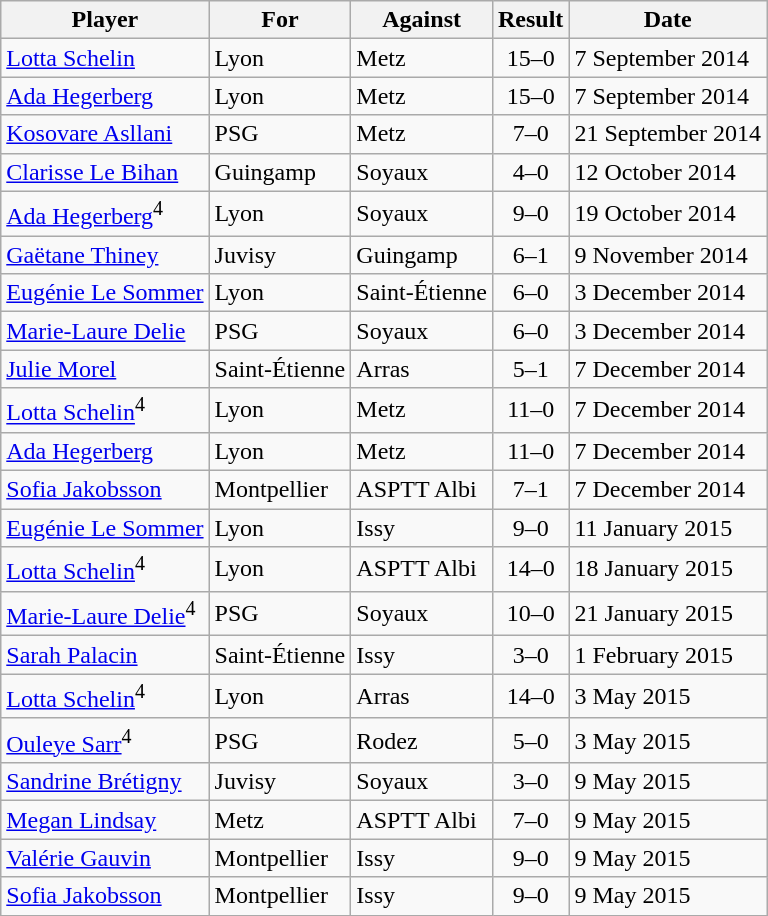<table class="wikitable sortable">
<tr>
<th>Player</th>
<th>For</th>
<th>Against</th>
<th>Result</th>
<th>Date</th>
</tr>
<tr>
<td> <a href='#'>Lotta Schelin</a></td>
<td>Lyon</td>
<td>Metz</td>
<td style="text-align:center">15–0</td>
<td>7 September 2014</td>
</tr>
<tr>
<td> <a href='#'>Ada Hegerberg</a></td>
<td>Lyon</td>
<td>Metz</td>
<td style="text-align:center">15–0</td>
<td>7 September 2014</td>
</tr>
<tr>
<td> <a href='#'>Kosovare Asllani</a></td>
<td>PSG</td>
<td>Metz</td>
<td style="text-align:center">7–0</td>
<td>21 September 2014</td>
</tr>
<tr>
<td> <a href='#'>Clarisse Le Bihan</a></td>
<td>Guingamp</td>
<td>Soyaux</td>
<td style="text-align:center">4–0</td>
<td>12 October 2014</td>
</tr>
<tr>
<td> <a href='#'>Ada Hegerberg</a><sup>4</sup></td>
<td>Lyon</td>
<td>Soyaux</td>
<td style="text-align:center">9–0</td>
<td>19 October 2014</td>
</tr>
<tr>
<td> <a href='#'>Gaëtane Thiney</a></td>
<td>Juvisy</td>
<td>Guingamp</td>
<td style="text-align:center">6–1</td>
<td>9 November 2014</td>
</tr>
<tr>
<td> <a href='#'>Eugénie Le Sommer</a></td>
<td>Lyon</td>
<td>Saint-Étienne</td>
<td style="text-align:center">6–0</td>
<td>3 December 2014</td>
</tr>
<tr>
<td> <a href='#'>Marie-Laure Delie</a></td>
<td>PSG</td>
<td>Soyaux</td>
<td style="text-align:center">6–0</td>
<td>3 December 2014</td>
</tr>
<tr>
<td> <a href='#'>Julie Morel</a></td>
<td>Saint-Étienne</td>
<td>Arras</td>
<td style="text-align:center">5–1</td>
<td>7 December 2014</td>
</tr>
<tr>
<td> <a href='#'>Lotta Schelin</a><sup>4</sup></td>
<td>Lyon</td>
<td>Metz</td>
<td style="text-align:center">11–0</td>
<td>7 December 2014</td>
</tr>
<tr>
<td> <a href='#'>Ada Hegerberg</a></td>
<td>Lyon</td>
<td>Metz</td>
<td style="text-align:center">11–0</td>
<td>7 December 2014</td>
</tr>
<tr>
<td> <a href='#'>Sofia Jakobsson</a></td>
<td>Montpellier</td>
<td>ASPTT Albi</td>
<td style="text-align:center">7–1</td>
<td>7 December 2014</td>
</tr>
<tr>
<td> <a href='#'>Eugénie Le Sommer</a></td>
<td>Lyon</td>
<td>Issy</td>
<td style="text-align:center">9–0</td>
<td>11 January 2015</td>
</tr>
<tr>
<td> <a href='#'>Lotta Schelin</a><sup>4</sup></td>
<td>Lyon</td>
<td>ASPTT Albi</td>
<td style="text-align:center">14–0</td>
<td>18 January 2015</td>
</tr>
<tr>
<td> <a href='#'>Marie-Laure Delie</a><sup>4</sup></td>
<td>PSG</td>
<td>Soyaux</td>
<td style="text-align:center">10–0</td>
<td>21 January 2015</td>
</tr>
<tr>
<td> <a href='#'>Sarah Palacin</a></td>
<td>Saint-Étienne</td>
<td>Issy</td>
<td style="text-align:center">3–0</td>
<td>1 February 2015</td>
</tr>
<tr>
<td> <a href='#'>Lotta Schelin</a><sup>4</sup></td>
<td>Lyon</td>
<td>Arras</td>
<td style="text-align:center">14–0</td>
<td>3 May 2015</td>
</tr>
<tr>
<td> <a href='#'>Ouleye Sarr</a><sup>4</sup></td>
<td>PSG</td>
<td>Rodez</td>
<td style="text-align:center">5–0</td>
<td>3 May 2015</td>
</tr>
<tr>
<td> <a href='#'>Sandrine Brétigny</a></td>
<td>Juvisy</td>
<td>Soyaux</td>
<td style="text-align:center">3–0</td>
<td>9 May 2015</td>
</tr>
<tr>
<td> <a href='#'>Megan Lindsay</a></td>
<td>Metz</td>
<td>ASPTT Albi</td>
<td style="text-align:center">7–0</td>
<td>9 May 2015</td>
</tr>
<tr>
<td> <a href='#'>Valérie Gauvin</a></td>
<td>Montpellier</td>
<td>Issy</td>
<td style="text-align:center">9–0</td>
<td>9 May 2015</td>
</tr>
<tr>
<td> <a href='#'>Sofia Jakobsson</a></td>
<td>Montpellier</td>
<td>Issy</td>
<td style="text-align:center">9–0</td>
<td>9 May 2015</td>
</tr>
</table>
